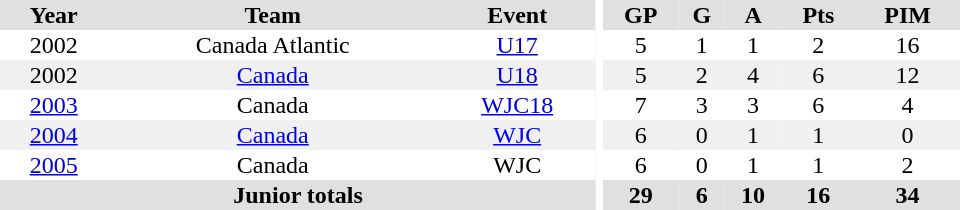<table border="0" cellpadding="1" cellspacing="0" ID="Table3" style="text-align:center; width:40em">
<tr ALIGN="center" bgcolor="#e0e0e0">
<th>Year</th>
<th>Team</th>
<th>Event</th>
<th rowspan="99" bgcolor="#ffffff"></th>
<th>GP</th>
<th>G</th>
<th>A</th>
<th>Pts</th>
<th>PIM</th>
</tr>
<tr>
<td 2002 World U17 Hockey Challenge>2002</td>
<td>Canada Atlantic</td>
<td><a href='#'>U17</a></td>
<td>5</td>
<td>1</td>
<td>1</td>
<td>2</td>
<td>16</td>
</tr>
<tr bgcolor="#f0f0f0">
<td>2002</td>
<td><a href='#'>Canada</a></td>
<td><a href='#'>U18</a></td>
<td>5</td>
<td>2</td>
<td>4</td>
<td>6</td>
<td>12</td>
</tr>
<tr>
<td><a href='#'>2003</a></td>
<td>Canada</td>
<td><a href='#'>WJC18</a></td>
<td>7</td>
<td>3</td>
<td>3</td>
<td>6</td>
<td>4</td>
</tr>
<tr bgcolor="#f0f0f0">
<td><a href='#'>2004</a></td>
<td><a href='#'>Canada</a></td>
<td><a href='#'>WJC</a></td>
<td>6</td>
<td>0</td>
<td>1</td>
<td>1</td>
<td>0</td>
</tr>
<tr>
<td><a href='#'>2005</a></td>
<td>Canada</td>
<td>WJC</td>
<td>6</td>
<td>0</td>
<td>1</td>
<td>1</td>
<td>2</td>
</tr>
<tr bgcolor="#e0e0e0">
<th colspan=3>Junior totals</th>
<th>29</th>
<th>6</th>
<th>10</th>
<th>16</th>
<th>34</th>
</tr>
</table>
